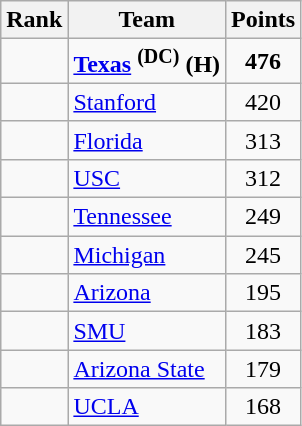<table class="wikitable sortable" style="text-align:center">
<tr>
<th>Rank</th>
<th>Team</th>
<th>Points</th>
</tr>
<tr>
<td></td>
<td align=left><strong> <a href='#'>Texas</a></strong> <sup><strong>(DC)</strong></sup> <strong>(H)</strong></td>
<td><strong>476</strong></td>
</tr>
<tr>
<td></td>
<td align=left><a href='#'>Stanford</a></td>
<td>420</td>
</tr>
<tr>
<td></td>
<td align=left><a href='#'>Florida</a></td>
<td>313</td>
</tr>
<tr>
<td></td>
<td align=left><a href='#'>USC</a></td>
<td>312</td>
</tr>
<tr>
<td></td>
<td align=left><a href='#'>Tennessee</a></td>
<td>249</td>
</tr>
<tr>
<td></td>
<td align=left><a href='#'>Michigan</a></td>
<td>245</td>
</tr>
<tr>
<td></td>
<td align=left><a href='#'>Arizona</a></td>
<td>195</td>
</tr>
<tr>
<td></td>
<td align=left><a href='#'>SMU</a></td>
<td>183</td>
</tr>
<tr>
<td></td>
<td align=left><a href='#'>Arizona State</a></td>
<td>179</td>
</tr>
<tr>
<td></td>
<td align=left><a href='#'>UCLA</a></td>
<td>168</td>
</tr>
</table>
